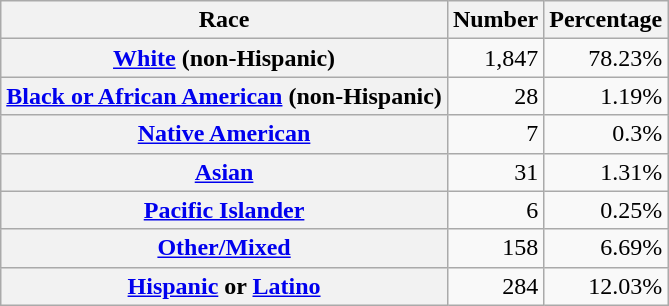<table class="wikitable" style="text-align:right">
<tr>
<th scope="col">Race</th>
<th scope="col">Number</th>
<th scope="col">Percentage</th>
</tr>
<tr>
<th scope="row"><a href='#'>White</a> (non-Hispanic)</th>
<td>1,847</td>
<td>78.23%</td>
</tr>
<tr>
<th scope="row"><a href='#'>Black or African American</a> (non-Hispanic)</th>
<td>28</td>
<td>1.19%</td>
</tr>
<tr>
<th scope="row"><a href='#'>Native American</a></th>
<td>7</td>
<td>0.3%</td>
</tr>
<tr>
<th scope="row"><a href='#'>Asian</a></th>
<td>31</td>
<td>1.31%</td>
</tr>
<tr>
<th scope="row"><a href='#'>Pacific Islander</a></th>
<td>6</td>
<td>0.25%</td>
</tr>
<tr>
<th scope="row"><a href='#'>Other/Mixed</a></th>
<td>158</td>
<td>6.69%</td>
</tr>
<tr>
<th scope="row"><a href='#'>Hispanic</a> or <a href='#'>Latino</a></th>
<td>284</td>
<td>12.03%</td>
</tr>
</table>
